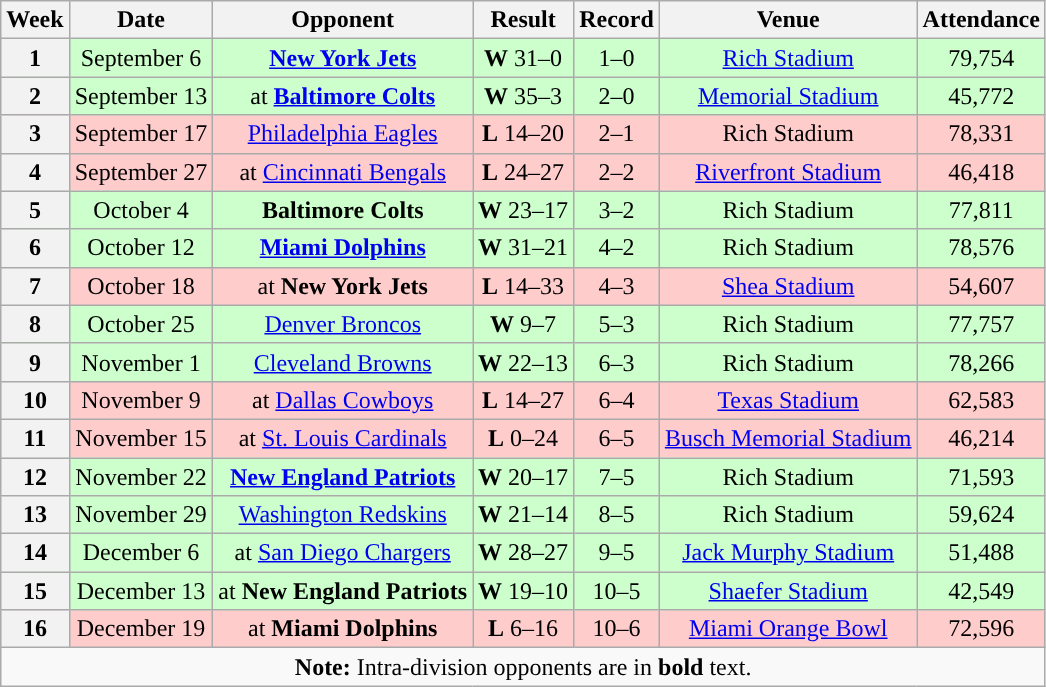<table class="wikitable" style="text-align:center">
<tr>
<th>Week</th>
<th>Date</th>
<th>Opponent</th>
<th>Result</th>
<th>Record</th>
<th>Venue</th>
<th>Attendance</th>
</tr>
<tr style="background:#cfc">
<th>1</th>
<td>September 6</td>
<td><strong><a href='#'>New York Jets</a></strong></td>
<td><strong>W</strong> 31–0</td>
<td>1–0</td>
<td><a href='#'>Rich Stadium</a></td>
<td>79,754</td>
</tr>
<tr style="background:#cfc">
<th>2</th>
<td>September 13</td>
<td>at <strong><a href='#'>Baltimore Colts</a></strong></td>
<td><strong>W</strong> 35–3</td>
<td>2–0</td>
<td><a href='#'>Memorial Stadium</a></td>
<td>45,772</td>
</tr>
<tr style="background:#fcc">
<th>3</th>
<td>September 17</td>
<td><a href='#'>Philadelphia Eagles</a></td>
<td><strong>L</strong> 14–20</td>
<td>2–1</td>
<td>Rich Stadium</td>
<td>78,331</td>
</tr>
<tr style="background:#fcc">
<th>4</th>
<td>September 27</td>
<td>at <a href='#'>Cincinnati Bengals</a></td>
<td><strong>L</strong> 24–27</td>
<td>2–2</td>
<td><a href='#'>Riverfront Stadium</a></td>
<td>46,418</td>
</tr>
<tr style="background:#cfc">
<th>5</th>
<td>October 4</td>
<td><strong>Baltimore Colts</strong></td>
<td><strong>W</strong> 23–17</td>
<td>3–2</td>
<td>Rich Stadium</td>
<td>77,811</td>
</tr>
<tr style="background:#cfc">
<th>6</th>
<td>October 12</td>
<td><strong><a href='#'>Miami Dolphins</a></strong></td>
<td><strong>W</strong> 31–21</td>
<td>4–2</td>
<td>Rich Stadium</td>
<td>78,576</td>
</tr>
<tr style="background:#fcc">
<th>7</th>
<td>October 18</td>
<td>at <strong>New York Jets</strong></td>
<td><strong>L</strong> 14–33</td>
<td>4–3</td>
<td><a href='#'>Shea Stadium</a></td>
<td>54,607</td>
</tr>
<tr style="background:#cfc">
<th>8</th>
<td>October 25</td>
<td><a href='#'>Denver Broncos</a></td>
<td><strong>W</strong> 9–7</td>
<td>5–3</td>
<td>Rich Stadium</td>
<td>77,757</td>
</tr>
<tr style="background:#cfc">
<th>9</th>
<td>November 1</td>
<td><a href='#'>Cleveland Browns</a></td>
<td><strong>W</strong> 22–13</td>
<td>6–3</td>
<td>Rich Stadium</td>
<td>78,266</td>
</tr>
<tr style="background:#fcc">
<th>10</th>
<td>November 9</td>
<td>at <a href='#'>Dallas Cowboys</a></td>
<td><strong>L</strong> 14–27</td>
<td>6–4</td>
<td><a href='#'>Texas Stadium</a></td>
<td>62,583</td>
</tr>
<tr style="background:#fcc">
<th>11</th>
<td>November 15</td>
<td>at <a href='#'>St. Louis Cardinals</a></td>
<td><strong>L</strong> 0–24</td>
<td>6–5</td>
<td><a href='#'>Busch Memorial Stadium</a></td>
<td>46,214</td>
</tr>
<tr style="background:#cfc">
<th>12</th>
<td>November 22</td>
<td><strong><a href='#'>New England Patriots</a></strong></td>
<td><strong>W</strong> 20–17</td>
<td>7–5</td>
<td>Rich Stadium</td>
<td>71,593</td>
</tr>
<tr style="background:#cfc">
<th>13</th>
<td>November 29</td>
<td><a href='#'>Washington Redskins</a></td>
<td><strong>W</strong> 21–14</td>
<td>8–5</td>
<td>Rich Stadium</td>
<td>59,624</td>
</tr>
<tr style="background:#cfc">
<th>14</th>
<td>December 6</td>
<td>at <a href='#'>San Diego Chargers</a></td>
<td><strong>W</strong> 28–27</td>
<td>9–5</td>
<td><a href='#'>Jack Murphy Stadium</a></td>
<td>51,488</td>
</tr>
<tr style="background:#cfc">
<th>15</th>
<td>December 13</td>
<td>at <strong>New England Patriots</strong></td>
<td><strong>W</strong> 19–10</td>
<td>10–5</td>
<td><a href='#'>Shaefer Stadium</a></td>
<td>42,549</td>
</tr>
<tr style="background:#fcc">
<th>16</th>
<td>December 19</td>
<td>at <strong>Miami Dolphins</strong></td>
<td><strong>L</strong> 6–16</td>
<td>10–6</td>
<td><a href='#'>Miami Orange Bowl</a></td>
<td>72,596</td>
</tr>
<tr>
<td colspan="8"><strong>Note:</strong> Intra-division opponents are in <strong>bold</strong> text.</td>
</tr>
</table>
